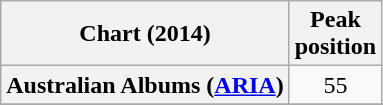<table class="wikitable sortable plainrowheaders">
<tr>
<th scope="col">Chart (2014)</th>
<th scope="col">Peak<br>position</th>
</tr>
<tr>
<th scope="row">Australian Albums (<a href='#'>ARIA</a>)</th>
<td style="text-align:center;">55</td>
</tr>
<tr>
</tr>
<tr>
</tr>
<tr>
</tr>
</table>
